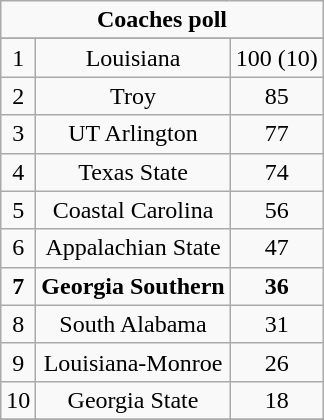<table class="wikitable">
<tr align="center">
<td align="center" Colspan="3"><strong>Coaches poll</strong></td>
</tr>
<tr align="center">
</tr>
<tr align="center">
<td>1</td>
<td>Louisiana</td>
<td>100 (10)</td>
</tr>
<tr align="center">
<td>2</td>
<td>Troy</td>
<td>85</td>
</tr>
<tr align="center">
<td>3</td>
<td>UT Arlington</td>
<td>77</td>
</tr>
<tr align="center">
<td>4</td>
<td>Texas State</td>
<td>74</td>
</tr>
<tr align="center">
<td>5</td>
<td>Coastal Carolina</td>
<td>56</td>
</tr>
<tr align="center">
<td>6</td>
<td>Appalachian State</td>
<td>47</td>
</tr>
<tr align="center">
<td><strong>7</strong></td>
<td><strong>Georgia Southern</strong></td>
<td><strong>36</strong></td>
</tr>
<tr align="center">
<td>8</td>
<td>South Alabama</td>
<td>31</td>
</tr>
<tr align="center">
<td>9</td>
<td>Louisiana-Monroe</td>
<td>26</td>
</tr>
<tr align="center">
<td>10</td>
<td>Georgia State</td>
<td>18</td>
</tr>
<tr align="center">
</tr>
</table>
